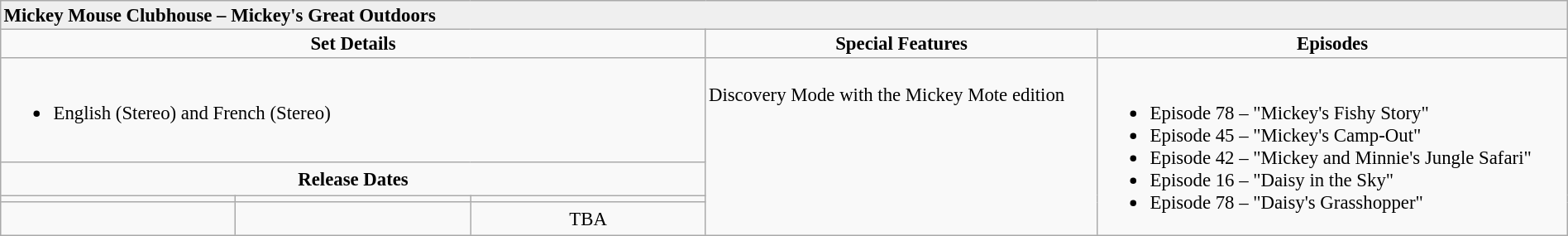<table border="2" cellpadding="2" cellspacing="0" style="width:100%; margin:0 1em 0 0; background:#f9f9f9; border:1px #aaa solid; border-collapse:collapse; font-size:95%;">
<tr style="background:#EFEFEF">
<td colspan="7"><strong>Mickey Mouse Clubhouse – Mickey's Great Outdoors</strong></td>
</tr>
<tr style="text-align:center;">
<td style="width:45%;" colspan="3"><strong>Set Details</strong></td>
<td style="width:25%; "><strong>Special Features</strong></td>
<td style="width:30%; "><strong>Episodes</strong></td>
</tr>
<tr valign="top">
<td colspan="3" style="text-align:left;"><br><ul><li>English (Stereo) and French (Stereo)</li></ul></td>
<td rowspan="4" style="text-align:left;"><br>Discovery Mode with the Mickey Mote edition</td>
<td rowspan="4" style="text-align:left;"><br><ul><li>Episode 78 – "Mickey's Fishy Story"</li><li>Episode 45 – "Mickey's Camp-Out"</li><li>Episode 42 – "Mickey and Minnie's Jungle Safari"</li><li>Episode 16 – "Daisy in the Sky"</li><li>Episode 78 – "Daisy's Grasshopper"</li></ul></td>
</tr>
<tr>
<td colspan="3"  style="width:45%; text-align:center;"><strong>Release Dates</strong></td>
</tr>
<tr style="text-align:center;">
<td style="width:15%; "></td>
<td style="width:15%; "></td>
<td style="width:15%; "></td>
</tr>
<tr>
<td style="text-align:center;"></td>
<td style="text-align:center;"></td>
<td style="text-align:center;">TBA</td>
</tr>
</table>
